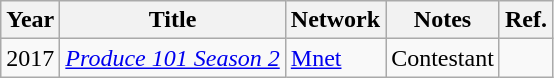<table class="wikitable">
<tr>
<th>Year</th>
<th>Title</th>
<th>Network</th>
<th>Notes</th>
<th>Ref.</th>
</tr>
<tr>
<td>2017</td>
<td><em><a href='#'>Produce 101 Season 2</a></em></td>
<td><a href='#'>Mnet</a></td>
<td>Contestant</td>
<td></td>
</tr>
</table>
